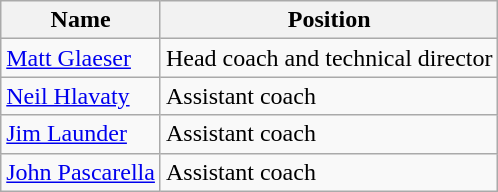<table class="wikitable">
<tr>
<th>Name</th>
<th>Position</th>
</tr>
<tr>
<td> <a href='#'>Matt Glaeser</a></td>
<td>Head coach and technical director</td>
</tr>
<tr>
<td> <a href='#'>Neil Hlavaty</a></td>
<td>Assistant coach</td>
</tr>
<tr>
<td> <a href='#'>Jim Launder</a></td>
<td>Assistant coach</td>
</tr>
<tr>
<td> <a href='#'>John Pascarella</a></td>
<td>Assistant coach</td>
</tr>
</table>
